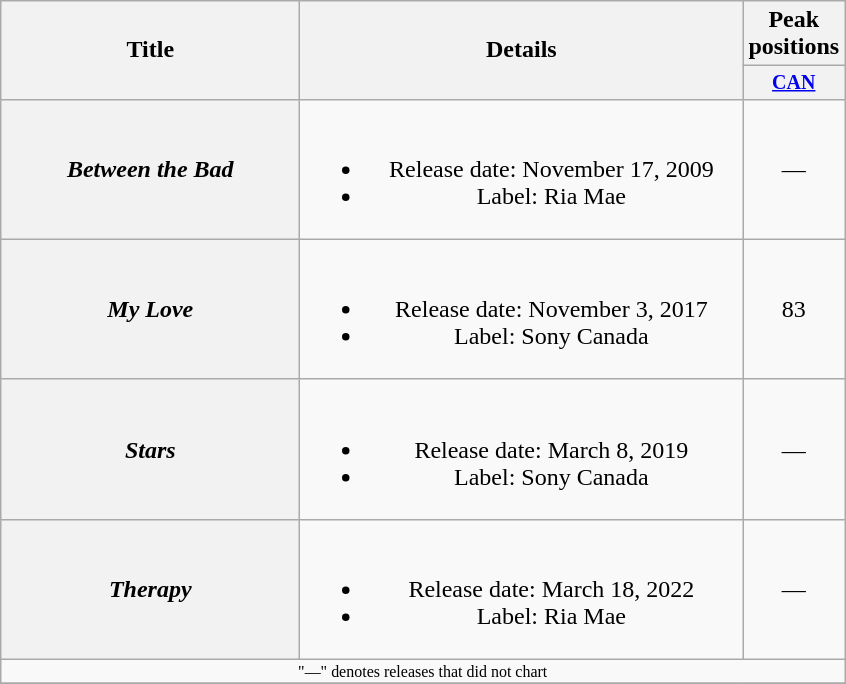<table class="wikitable plainrowheaders" style="text-align:center;">
<tr>
<th rowspan="2" style="width:12em;">Title</th>
<th rowspan="2" style="width:18em;">Details</th>
<th>Peak positions</th>
</tr>
<tr style="font-size:smaller;">
<th style="width:4em;"><a href='#'>CAN</a><br></th>
</tr>
<tr>
<th scope="row"><em>Between the Bad</em></th>
<td><br><ul><li>Release date: November 17, 2009</li><li>Label: Ria Mae</li></ul></td>
<td>—</td>
</tr>
<tr>
<th scope="row"><em>My Love</em></th>
<td><br><ul><li>Release date: November 3, 2017</li><li>Label: Sony Canada</li></ul></td>
<td>83</td>
</tr>
<tr>
<th scope="row"><em>Stars</em></th>
<td><br><ul><li>Release date: March 8, 2019</li><li>Label: Sony Canada</li></ul></td>
<td>—</td>
</tr>
<tr>
<th scope="row"><em>Therapy</em></th>
<td><br><ul><li>Release date: March 18, 2022</li><li>Label: Ria Mae</li></ul></td>
<td>—</td>
</tr>
<tr>
<td colspan="4" style="font-size:8pt">"—" denotes releases that did not chart</td>
</tr>
<tr>
</tr>
</table>
